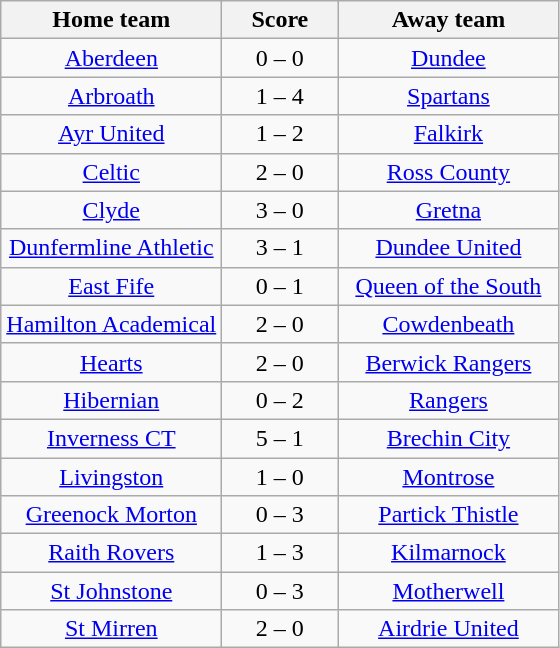<table class="wikitable" style="text-align: center">
<tr>
<th width=140>Home team</th>
<th width=70>Score</th>
<th width=140>Away team</th>
</tr>
<tr>
<td><a href='#'>Aberdeen</a></td>
<td>0 – 0</td>
<td><a href='#'>Dundee</a></td>
</tr>
<tr>
<td><a href='#'>Arbroath</a></td>
<td>1 – 4</td>
<td><a href='#'>Spartans</a></td>
</tr>
<tr>
<td><a href='#'>Ayr United</a></td>
<td>1 – 2</td>
<td><a href='#'>Falkirk</a></td>
</tr>
<tr>
<td><a href='#'>Celtic</a></td>
<td>2 – 0</td>
<td><a href='#'>Ross County</a></td>
</tr>
<tr>
<td><a href='#'>Clyde</a></td>
<td>3 – 0</td>
<td><a href='#'>Gretna</a></td>
</tr>
<tr>
<td><a href='#'>Dunfermline Athletic</a></td>
<td>3 – 1</td>
<td><a href='#'>Dundee United</a></td>
</tr>
<tr>
<td><a href='#'>East Fife</a></td>
<td>0 – 1</td>
<td><a href='#'>Queen of the South</a></td>
</tr>
<tr>
<td><a href='#'>Hamilton Academical</a></td>
<td>2 – 0</td>
<td><a href='#'>Cowdenbeath</a></td>
</tr>
<tr>
<td><a href='#'>Hearts</a></td>
<td>2 – 0</td>
<td><a href='#'>Berwick Rangers</a></td>
</tr>
<tr>
<td><a href='#'>Hibernian</a></td>
<td>0 – 2</td>
<td><a href='#'>Rangers</a></td>
</tr>
<tr>
<td><a href='#'>Inverness CT</a></td>
<td>5 – 1</td>
<td><a href='#'>Brechin City</a></td>
</tr>
<tr>
<td><a href='#'>Livingston</a></td>
<td>1 – 0</td>
<td><a href='#'>Montrose</a></td>
</tr>
<tr>
<td><a href='#'>Greenock Morton</a></td>
<td>0 – 3</td>
<td><a href='#'>Partick Thistle</a></td>
</tr>
<tr>
<td><a href='#'>Raith Rovers</a></td>
<td>1 – 3</td>
<td><a href='#'>Kilmarnock</a></td>
</tr>
<tr>
<td><a href='#'>St Johnstone</a></td>
<td>0 – 3</td>
<td><a href='#'>Motherwell</a></td>
</tr>
<tr>
<td><a href='#'>St Mirren</a></td>
<td>2 – 0</td>
<td><a href='#'>Airdrie United</a></td>
</tr>
</table>
